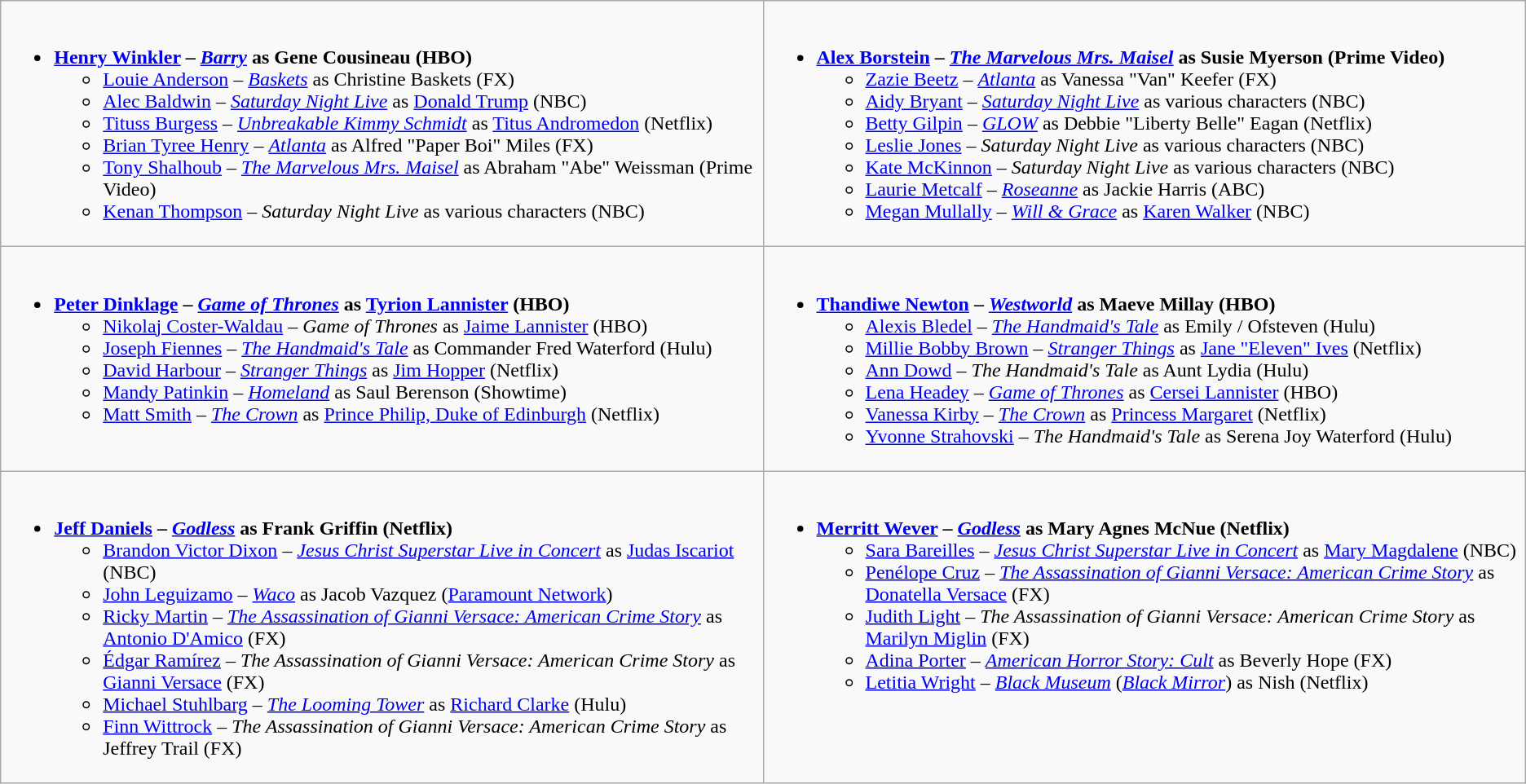<table class="wikitable">
<tr>
<td style="vertical-align:top;" width="50%"><br><ul><li><strong><a href='#'>Henry Winkler</a> – <em><a href='#'>Barry</a></em> as Gene Cousineau (HBO)</strong><ul><li><a href='#'>Louie Anderson</a> – <em><a href='#'>Baskets</a></em> as Christine Baskets (FX)</li><li><a href='#'>Alec Baldwin</a> – <em><a href='#'>Saturday Night Live</a></em> as <a href='#'>Donald Trump</a> (NBC)</li><li><a href='#'>Tituss Burgess</a> – <em><a href='#'>Unbreakable Kimmy Schmidt</a></em> as <a href='#'>Titus Andromedon</a> (Netflix)</li><li><a href='#'>Brian Tyree Henry</a> – <em><a href='#'>Atlanta</a></em> as Alfred "Paper Boi" Miles (FX)</li><li><a href='#'>Tony Shalhoub</a> – <em><a href='#'>The Marvelous Mrs. Maisel</a></em> as Abraham "Abe" Weissman (Prime Video)</li><li><a href='#'>Kenan Thompson</a> – <em>Saturday Night Live</em> as various characters (NBC)</li></ul></li></ul></td>
<td style="vertical-align:top;" width="50%"><br><ul><li><strong><a href='#'>Alex Borstein</a> – <em><a href='#'>The Marvelous Mrs. Maisel</a></em> as Susie Myerson (Prime Video)</strong><ul><li><a href='#'>Zazie Beetz</a> – <em><a href='#'>Atlanta</a></em> as Vanessa "Van" Keefer (FX)</li><li><a href='#'>Aidy Bryant</a> – <em><a href='#'>Saturday Night Live</a></em> as various characters (NBC)</li><li><a href='#'>Betty Gilpin</a> – <em><a href='#'>GLOW</a></em> as Debbie "Liberty Belle" Eagan (Netflix)</li><li><a href='#'>Leslie Jones</a> – <em>Saturday Night Live</em> as various characters (NBC)</li><li><a href='#'>Kate McKinnon</a> – <em>Saturday Night Live</em> as various characters (NBC)</li><li><a href='#'>Laurie Metcalf</a> – <em><a href='#'>Roseanne</a></em> as Jackie Harris (ABC)</li><li><a href='#'>Megan Mullally</a> – <em><a href='#'>Will & Grace</a></em> as <a href='#'>Karen Walker</a> (NBC)</li></ul></li></ul></td>
</tr>
<tr>
<td style="vertical-align:top;" width="50%"><br><ul><li><strong><a href='#'>Peter Dinklage</a> – <em><a href='#'>Game of Thrones</a></em> as <a href='#'>Tyrion Lannister</a> (HBO)</strong><ul><li><a href='#'>Nikolaj Coster-Waldau</a> – <em>Game of Thrones</em> as <a href='#'>Jaime Lannister</a> (HBO)</li><li><a href='#'>Joseph Fiennes</a> – <em><a href='#'>The Handmaid's Tale</a></em> as Commander Fred Waterford (Hulu)</li><li><a href='#'>David Harbour</a> – <em><a href='#'>Stranger Things</a></em> as <a href='#'>Jim Hopper</a> (Netflix)</li><li><a href='#'>Mandy Patinkin</a> – <em><a href='#'>Homeland</a></em> as Saul Berenson (Showtime)</li><li><a href='#'>Matt Smith</a> – <em><a href='#'>The Crown</a></em> as <a href='#'>Prince Philip, Duke of Edinburgh</a> (Netflix)</li></ul></li></ul></td>
<td style="vertical-align:top;" width="50%"><br><ul><li><strong><a href='#'>Thandiwe Newton</a> – <em><a href='#'>Westworld</a></em> as Maeve Millay (HBO)</strong><ul><li><a href='#'>Alexis Bledel</a> – <em><a href='#'>The Handmaid's Tale</a></em> as Emily / Ofsteven (Hulu)</li><li><a href='#'>Millie Bobby Brown</a> – <em><a href='#'>Stranger Things</a></em> as <a href='#'>Jane "Eleven" Ives</a> (Netflix)</li><li><a href='#'>Ann Dowd</a> – <em>The Handmaid's Tale</em> as Aunt Lydia (Hulu)</li><li><a href='#'>Lena Headey</a> – <em><a href='#'>Game of Thrones</a></em> as <a href='#'>Cersei Lannister</a> (HBO)</li><li><a href='#'>Vanessa Kirby</a> – <em><a href='#'>The Crown</a></em> as <a href='#'>Princess Margaret</a> (Netflix)</li><li><a href='#'>Yvonne Strahovski</a> – <em>The Handmaid's Tale</em> as Serena Joy Waterford (Hulu)</li></ul></li></ul></td>
</tr>
<tr>
<td style="vertical-align:top;" width="50%"><br><ul><li><strong><a href='#'>Jeff Daniels</a> – <em><a href='#'>Godless</a></em> as Frank Griffin (Netflix)</strong><ul><li><a href='#'>Brandon Victor Dixon</a> – <em><a href='#'>Jesus Christ Superstar Live in Concert</a></em> as <a href='#'>Judas Iscariot</a> (NBC)</li><li><a href='#'>John Leguizamo</a> – <em><a href='#'>Waco</a></em> as Jacob Vazquez (<a href='#'>Paramount Network</a>)</li><li><a href='#'>Ricky Martin</a> – <em><a href='#'>The Assassination of Gianni Versace: American Crime Story</a></em> as <a href='#'>Antonio D'Amico</a> (FX)</li><li><a href='#'>Édgar Ramírez</a> – <em>The Assassination of Gianni Versace: American Crime Story</em> as <a href='#'>Gianni Versace</a> (FX)</li><li><a href='#'>Michael Stuhlbarg</a> – <em><a href='#'>The Looming Tower</a></em> as <a href='#'>Richard Clarke</a> (Hulu)</li><li><a href='#'>Finn Wittrock</a> – <em>The Assassination of Gianni Versace: American Crime Story</em> as Jeffrey Trail (FX)</li></ul></li></ul></td>
<td style="vertical-align:top;" width="50%"><br><ul><li><strong><a href='#'>Merritt Wever</a> – <em><a href='#'>Godless</a></em> as Mary Agnes McNue (Netflix)</strong><ul><li><a href='#'>Sara Bareilles</a> – <em><a href='#'>Jesus Christ Superstar Live in Concert</a></em> as <a href='#'>Mary Magdalene</a> (NBC)</li><li><a href='#'>Penélope Cruz</a> – <em><a href='#'>The Assassination of Gianni Versace: American Crime Story</a></em> as <a href='#'>Donatella Versace</a> (FX)</li><li><a href='#'>Judith Light</a> – <em>The Assassination of Gianni Versace: American Crime Story</em> as <a href='#'>Marilyn Miglin</a> (FX)</li><li><a href='#'>Adina Porter</a> – <em><a href='#'>American Horror Story: Cult</a></em> as Beverly Hope (FX)</li><li><a href='#'>Letitia Wright</a> – <em><a href='#'>Black Museum</a></em> (<em><a href='#'>Black Mirror</a></em>) as Nish (Netflix)</li></ul></li></ul></td>
</tr>
</table>
